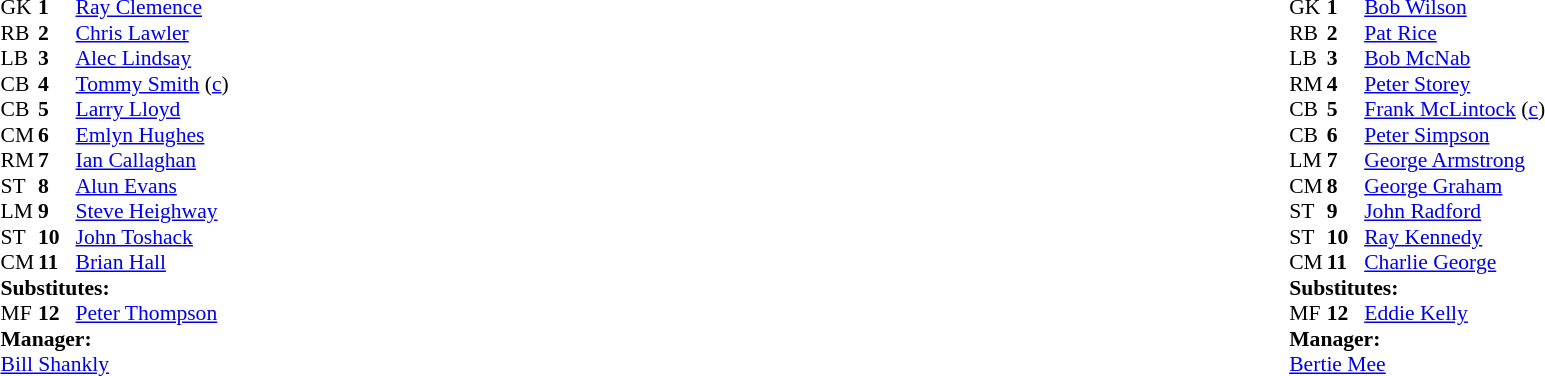<table width="100%">
<tr>
<td valign="top" width="50%"><br><table style="font-size: 90%" cellspacing="0" cellpadding="0">
<tr>
<td colspan="4"></td>
</tr>
<tr>
<th width="25"></th>
<th width="25"></th>
</tr>
<tr>
<td>GK</td>
<td><strong>1</strong></td>
<td> <a href='#'>Ray Clemence</a></td>
</tr>
<tr>
<td>RB</td>
<td><strong>2</strong></td>
<td> <a href='#'>Chris Lawler</a></td>
</tr>
<tr>
<td>LB</td>
<td><strong>3</strong></td>
<td> <a href='#'>Alec Lindsay</a></td>
</tr>
<tr>
<td>CB</td>
<td><strong>4</strong></td>
<td> <a href='#'>Tommy Smith</a> (<a href='#'>c</a>)</td>
</tr>
<tr>
<td>CB</td>
<td><strong>5</strong></td>
<td> <a href='#'>Larry Lloyd</a></td>
</tr>
<tr>
<td>CM</td>
<td><strong>6</strong></td>
<td> <a href='#'>Emlyn Hughes</a></td>
</tr>
<tr>
<td>RM</td>
<td><strong>7</strong></td>
<td> <a href='#'>Ian Callaghan</a></td>
</tr>
<tr>
<td>ST</td>
<td><strong>8</strong></td>
<td> <a href='#'>Alun Evans</a></td>
<td></td>
<td></td>
</tr>
<tr>
<td>LM</td>
<td><strong>9</strong></td>
<td> <a href='#'>Steve Heighway</a></td>
</tr>
<tr>
<td>ST</td>
<td><strong>10</strong></td>
<td> <a href='#'>John Toshack</a></td>
</tr>
<tr>
<td>CM</td>
<td><strong>11</strong></td>
<td> <a href='#'>Brian Hall</a></td>
</tr>
<tr>
<td colspan=3><strong>Substitutes:</strong></td>
</tr>
<tr>
<td>MF</td>
<td><strong>12</strong></td>
<td> <a href='#'>Peter Thompson</a></td>
<td></td>
<td></td>
</tr>
<tr>
<td colspan=4><strong>Manager:</strong></td>
</tr>
<tr>
<td colspan="4"> <a href='#'>Bill Shankly</a></td>
</tr>
</table>
</td>
<td valign="top" width="50%"><br><table style="font-size: 90%" cellspacing="0" cellpadding="0" align="center">
<tr>
<td colspan="4"></td>
</tr>
<tr>
<th width="25"></th>
<th width="25"></th>
</tr>
<tr>
<td>GK</td>
<td><strong>1</strong></td>
<td> <a href='#'>Bob Wilson</a></td>
</tr>
<tr>
<td>RB</td>
<td><strong>2</strong></td>
<td> <a href='#'>Pat Rice</a></td>
</tr>
<tr>
<td>LB</td>
<td><strong>3</strong></td>
<td> <a href='#'>Bob McNab</a></td>
</tr>
<tr>
<td>RM</td>
<td><strong>4</strong></td>
<td> <a href='#'>Peter Storey</a></td>
<td></td>
<td></td>
</tr>
<tr>
<td>CB</td>
<td><strong>5</strong></td>
<td> <a href='#'>Frank McLintock</a> (<a href='#'>c</a>)</td>
</tr>
<tr>
<td>CB</td>
<td><strong>6</strong></td>
<td> <a href='#'>Peter Simpson</a></td>
</tr>
<tr>
<td>LM</td>
<td><strong>7</strong></td>
<td> <a href='#'>George Armstrong</a></td>
</tr>
<tr>
<td>CM</td>
<td><strong>8</strong></td>
<td> <a href='#'>George Graham</a></td>
</tr>
<tr>
<td>ST</td>
<td><strong>9</strong></td>
<td> <a href='#'>John Radford</a></td>
</tr>
<tr>
<td>ST</td>
<td><strong>10</strong></td>
<td> <a href='#'>Ray Kennedy</a></td>
</tr>
<tr>
<td>CM</td>
<td><strong>11</strong></td>
<td> <a href='#'>Charlie George</a></td>
</tr>
<tr>
<td colspan=3><strong>Substitutes:</strong></td>
</tr>
<tr>
<td>MF</td>
<td><strong>12</strong></td>
<td> <a href='#'>Eddie Kelly</a></td>
<td></td>
<td></td>
</tr>
<tr>
<td colspan=4><strong>Manager:</strong></td>
</tr>
<tr>
<td colspan="4"> <a href='#'>Bertie Mee</a></td>
</tr>
</table>
</td>
</tr>
</table>
